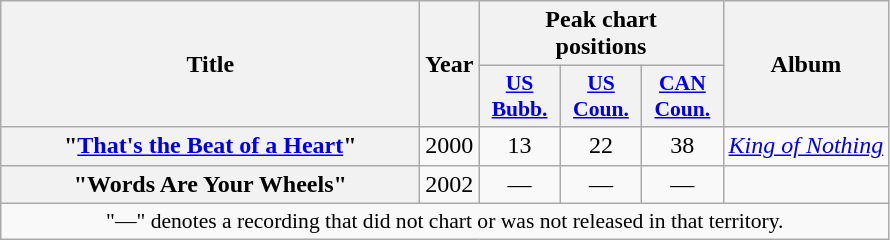<table class="wikitable plainrowheaders" style="text-align:center;" border="1">
<tr>
<th scope="col" rowspan="2" style="width:17em;">Title</th>
<th scope="col" rowspan="2">Year</th>
<th scope="col" colspan="3">Peak chart<br>positions</th>
<th scope="col" rowspan="2">Album</th>
</tr>
<tr>
<th scope="col" style="width:3.3em;font-size:90%;"><a href='#'>US<br>Bubb.</a><br></th>
<th scope="col" style="width:3.3em;font-size:90%;"><a href='#'>US<br>Coun.</a><br></th>
<th scope="col" style="width:3.3em;font-size:90%;"><a href='#'>CAN<br>Coun.</a><br></th>
</tr>
<tr>
<th scope="row">"<a href='#'>That's the Beat of a Heart</a>"<br></th>
<td>2000</td>
<td>13</td>
<td>22</td>
<td>38</td>
<td><em><a href='#'>King of Nothing</a></em></td>
</tr>
<tr>
<th scope="row">"Words Are Your Wheels"<br></th>
<td>2002</td>
<td>—</td>
<td>—</td>
<td>—</td>
<td></td>
</tr>
<tr>
<td colspan="6" style="font-size:90%">"—" denotes a recording that did not chart or was not released in that territory.</td>
</tr>
</table>
